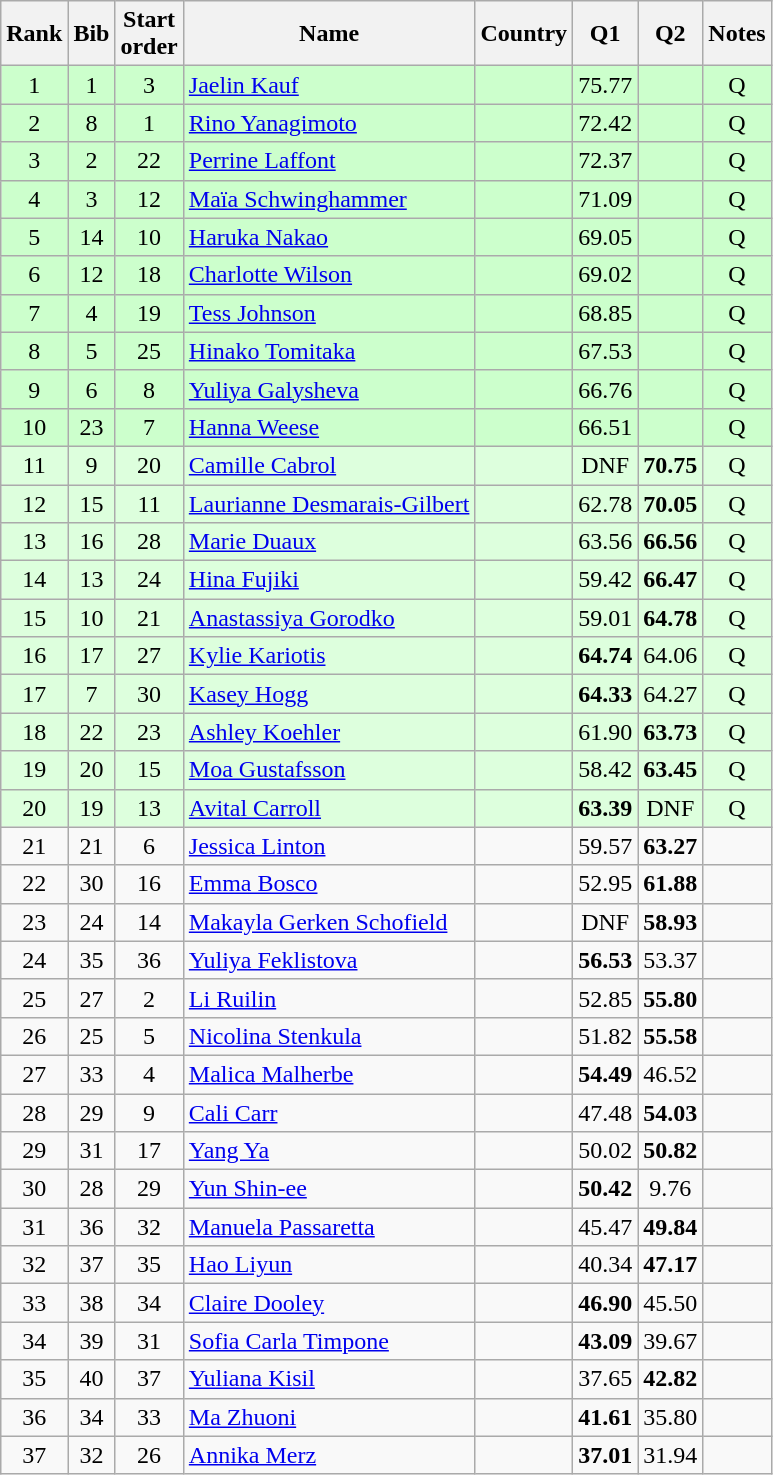<table class="wikitable sortable" style="text-align:center">
<tr>
<th>Rank</th>
<th>Bib</th>
<th>Start<br>order</th>
<th>Name</th>
<th>Country</th>
<th>Q1</th>
<th>Q2</th>
<th>Notes</th>
</tr>
<tr bgcolor=ccffcc>
<td>1</td>
<td>1</td>
<td>3</td>
<td align=left><a href='#'>Jaelin Kauf</a></td>
<td align=left></td>
<td>75.77</td>
<td></td>
<td>Q</td>
</tr>
<tr bgcolor=ccffcc>
<td>2</td>
<td>8</td>
<td>1</td>
<td align=left><a href='#'>Rino Yanagimoto</a></td>
<td align=left></td>
<td>72.42</td>
<td></td>
<td>Q</td>
</tr>
<tr bgcolor=ccffcc>
<td>3</td>
<td>2</td>
<td>22</td>
<td align=left><a href='#'>Perrine Laffont</a></td>
<td align=left></td>
<td>72.37</td>
<td></td>
<td>Q</td>
</tr>
<tr bgcolor=ccffcc>
<td>4</td>
<td>3</td>
<td>12</td>
<td align=left><a href='#'>Maïa Schwinghammer</a></td>
<td align=left></td>
<td>71.09</td>
<td></td>
<td>Q</td>
</tr>
<tr bgcolor=ccffcc>
<td>5</td>
<td>14</td>
<td>10</td>
<td align=left><a href='#'>Haruka Nakao</a></td>
<td align=left></td>
<td>69.05</td>
<td></td>
<td>Q</td>
</tr>
<tr bgcolor=ccffcc>
<td>6</td>
<td>12</td>
<td>18</td>
<td align=left><a href='#'>Charlotte Wilson</a></td>
<td align=left></td>
<td>69.02</td>
<td></td>
<td>Q</td>
</tr>
<tr bgcolor=ccffcc>
<td>7</td>
<td>4</td>
<td>19</td>
<td align=left><a href='#'>Tess Johnson</a></td>
<td align=left></td>
<td>68.85</td>
<td></td>
<td>Q</td>
</tr>
<tr bgcolor=ccffcc>
<td>8</td>
<td>5</td>
<td>25</td>
<td align=left><a href='#'>Hinako Tomitaka</a></td>
<td align=left></td>
<td>67.53</td>
<td></td>
<td>Q</td>
</tr>
<tr bgcolor=ccffcc>
<td>9</td>
<td>6</td>
<td>8</td>
<td align=left><a href='#'>Yuliya Galysheva</a></td>
<td align=left></td>
<td>66.76</td>
<td></td>
<td>Q</td>
</tr>
<tr bgcolor=ccffcc>
<td>10</td>
<td>23</td>
<td>7</td>
<td align=left><a href='#'>Hanna Weese</a></td>
<td align=left></td>
<td>66.51</td>
<td></td>
<td>Q</td>
</tr>
<tr bgcolor=ddffdd>
<td>11</td>
<td>9</td>
<td>20</td>
<td align=left><a href='#'>Camille Cabrol</a></td>
<td align=left></td>
<td>DNF</td>
<td><strong>70.75</strong></td>
<td>Q</td>
</tr>
<tr bgcolor=ddffdd>
<td>12</td>
<td>15</td>
<td>11</td>
<td align=left><a href='#'>Laurianne Desmarais-Gilbert</a></td>
<td align=left></td>
<td>62.78</td>
<td><strong>70.05</strong></td>
<td>Q</td>
</tr>
<tr bgcolor=ddffdd>
<td>13</td>
<td>16</td>
<td>28</td>
<td align=left><a href='#'>Marie Duaux</a></td>
<td align=left></td>
<td>63.56</td>
<td><strong>66.56</strong></td>
<td>Q</td>
</tr>
<tr bgcolor=ddffdd>
<td>14</td>
<td>13</td>
<td>24</td>
<td align=left><a href='#'>Hina Fujiki</a></td>
<td align=left></td>
<td>59.42</td>
<td><strong>66.47</strong></td>
<td>Q</td>
</tr>
<tr bgcolor=ddffdd>
<td>15</td>
<td>10</td>
<td>21</td>
<td align=left><a href='#'>Anastassiya Gorodko</a></td>
<td align=left></td>
<td>59.01</td>
<td><strong>64.78</strong></td>
<td>Q</td>
</tr>
<tr bgcolor=ddffdd>
<td>16</td>
<td>17</td>
<td>27</td>
<td align=left><a href='#'>Kylie Kariotis</a></td>
<td align=left></td>
<td><strong>64.74</strong></td>
<td>64.06</td>
<td>Q</td>
</tr>
<tr bgcolor=ddffdd>
<td>17</td>
<td>7</td>
<td>30</td>
<td align=left><a href='#'>Kasey Hogg</a></td>
<td align=left></td>
<td><strong>64.33</strong></td>
<td>64.27</td>
<td>Q</td>
</tr>
<tr bgcolor=ddffdd>
<td>18</td>
<td>22</td>
<td>23</td>
<td align=left><a href='#'>Ashley Koehler</a></td>
<td align=left></td>
<td>61.90</td>
<td><strong>63.73</strong></td>
<td>Q</td>
</tr>
<tr bgcolor=ddffdd>
<td>19</td>
<td>20</td>
<td>15</td>
<td align=left><a href='#'>Moa Gustafsson</a></td>
<td align=left></td>
<td>58.42</td>
<td><strong>63.45</strong></td>
<td>Q</td>
</tr>
<tr bgcolor=ddffdd>
<td>20</td>
<td>19</td>
<td>13</td>
<td align=left><a href='#'>Avital Carroll</a></td>
<td align=left></td>
<td><strong>63.39</strong></td>
<td>DNF</td>
<td>Q</td>
</tr>
<tr>
<td>21</td>
<td>21</td>
<td>6</td>
<td align=left><a href='#'>Jessica Linton</a></td>
<td align=left></td>
<td>59.57</td>
<td><strong>63.27</strong></td>
<td></td>
</tr>
<tr>
<td>22</td>
<td>30</td>
<td>16</td>
<td align=left><a href='#'>Emma Bosco</a></td>
<td align=left></td>
<td>52.95</td>
<td><strong>61.88</strong></td>
<td></td>
</tr>
<tr>
<td>23</td>
<td>24</td>
<td>14</td>
<td align=left><a href='#'>Makayla Gerken Schofield</a></td>
<td align=left></td>
<td>DNF</td>
<td><strong>58.93</strong></td>
<td></td>
</tr>
<tr>
<td>24</td>
<td>35</td>
<td>36</td>
<td align=left><a href='#'>Yuliya Feklistova</a></td>
<td align=left></td>
<td><strong>56.53</strong></td>
<td>53.37</td>
<td></td>
</tr>
<tr>
<td>25</td>
<td>27</td>
<td>2</td>
<td align=left><a href='#'>Li Ruilin</a></td>
<td align=left></td>
<td>52.85</td>
<td><strong>55.80</strong></td>
<td></td>
</tr>
<tr>
<td>26</td>
<td>25</td>
<td>5</td>
<td align=left><a href='#'>Nicolina Stenkula</a></td>
<td align=left></td>
<td>51.82</td>
<td><strong>55.58</strong></td>
<td></td>
</tr>
<tr>
<td>27</td>
<td>33</td>
<td>4</td>
<td align=left><a href='#'>Malica Malherbe</a></td>
<td align=left></td>
<td><strong>54.49</strong></td>
<td>46.52</td>
<td></td>
</tr>
<tr>
<td>28</td>
<td>29</td>
<td>9</td>
<td align=left><a href='#'>Cali Carr</a></td>
<td align=left></td>
<td>47.48</td>
<td><strong>54.03</strong></td>
<td></td>
</tr>
<tr>
<td>29</td>
<td>31</td>
<td>17</td>
<td align=left><a href='#'>Yang Ya</a></td>
<td align=left></td>
<td>50.02</td>
<td><strong>50.82</strong></td>
<td></td>
</tr>
<tr>
<td>30</td>
<td>28</td>
<td>29</td>
<td align=left><a href='#'>Yun Shin-ee</a></td>
<td align=left></td>
<td><strong>50.42</strong></td>
<td>9.76</td>
<td></td>
</tr>
<tr>
<td>31</td>
<td>36</td>
<td>32</td>
<td align=left><a href='#'>Manuela Passaretta</a></td>
<td align=left></td>
<td>45.47</td>
<td><strong>49.84</strong></td>
<td></td>
</tr>
<tr>
<td>32</td>
<td>37</td>
<td>35</td>
<td align=left><a href='#'>Hao Liyun</a></td>
<td align=left></td>
<td>40.34</td>
<td><strong>47.17</strong></td>
<td></td>
</tr>
<tr>
<td>33</td>
<td>38</td>
<td>34</td>
<td align=left><a href='#'>Claire Dooley</a></td>
<td align=left></td>
<td><strong>46.90</strong></td>
<td>45.50</td>
<td></td>
</tr>
<tr>
<td>34</td>
<td>39</td>
<td>31</td>
<td align=left><a href='#'>Sofia Carla Timpone</a></td>
<td align=left></td>
<td><strong>43.09</strong></td>
<td>39.67</td>
<td></td>
</tr>
<tr>
<td>35</td>
<td>40</td>
<td>37</td>
<td align=left><a href='#'>Yuliana Kisil</a></td>
<td align=left></td>
<td>37.65</td>
<td><strong>42.82</strong></td>
<td></td>
</tr>
<tr>
<td>36</td>
<td>34</td>
<td>33</td>
<td align=left><a href='#'>Ma Zhuoni</a></td>
<td align=left></td>
<td><strong>41.61</strong></td>
<td>35.80</td>
<td></td>
</tr>
<tr>
<td>37</td>
<td>32</td>
<td>26</td>
<td align=left><a href='#'>Annika Merz</a></td>
<td align=left></td>
<td><strong>37.01</strong></td>
<td>31.94</td>
<td></td>
</tr>
</table>
